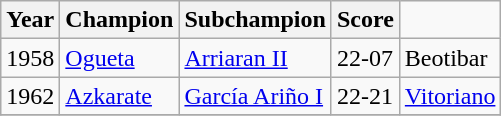<table class="wikitable">
<tr>
<th>Year</th>
<th>Champion</th>
<th>Subchampion</th>
<th>Score</th>
</tr>
<tr>
<td>1958</td>
<td><a href='#'>Ogueta</a></td>
<td><a href='#'>Arriaran II</a></td>
<td>22-07</td>
<td>Beotibar</td>
</tr>
<tr>
<td>1962</td>
<td><a href='#'>Azkarate</a></td>
<td><a href='#'>García Ariño I</a></td>
<td>22-21</td>
<td><a href='#'>Vitoriano</a></td>
</tr>
<tr>
</tr>
</table>
